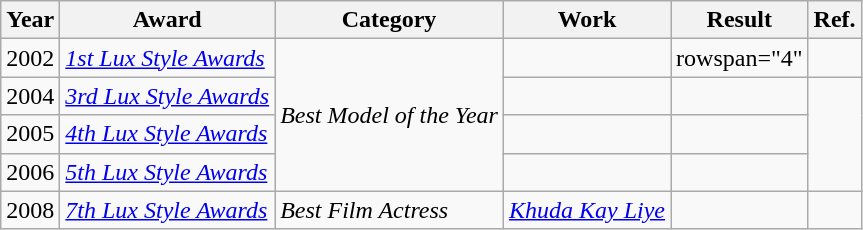<table class="wikitable style">
<tr>
<th>Year</th>
<th>Award</th>
<th>Category</th>
<th>Work</th>
<th>Result</th>
<th>Ref.</th>
</tr>
<tr>
<td>2002</td>
<td><em><a href='#'>1st Lux Style Awards</a></em></td>
<td rowspan="4"><em>Best Model of the Year</em></td>
<td></td>
<td>rowspan="4" </td>
<td></td>
</tr>
<tr>
<td>2004</td>
<td><em><a href='#'>3rd Lux Style Awards</a></em></td>
<td></td>
<td></td>
</tr>
<tr>
<td>2005</td>
<td><em><a href='#'>4th Lux Style Awards</a></em></td>
<td></td>
<td></td>
</tr>
<tr>
<td>2006</td>
<td><em><a href='#'>5th Lux Style Awards</a></em></td>
<td></td>
<td></td>
</tr>
<tr>
<td>2008</td>
<td><em><a href='#'>7th Lux Style Awards</a></em></td>
<td><em>Best Film Actress</em></td>
<td><em><a href='#'>Khuda Kay Liye</a></em></td>
<td></td>
<td></td>
</tr>
</table>
